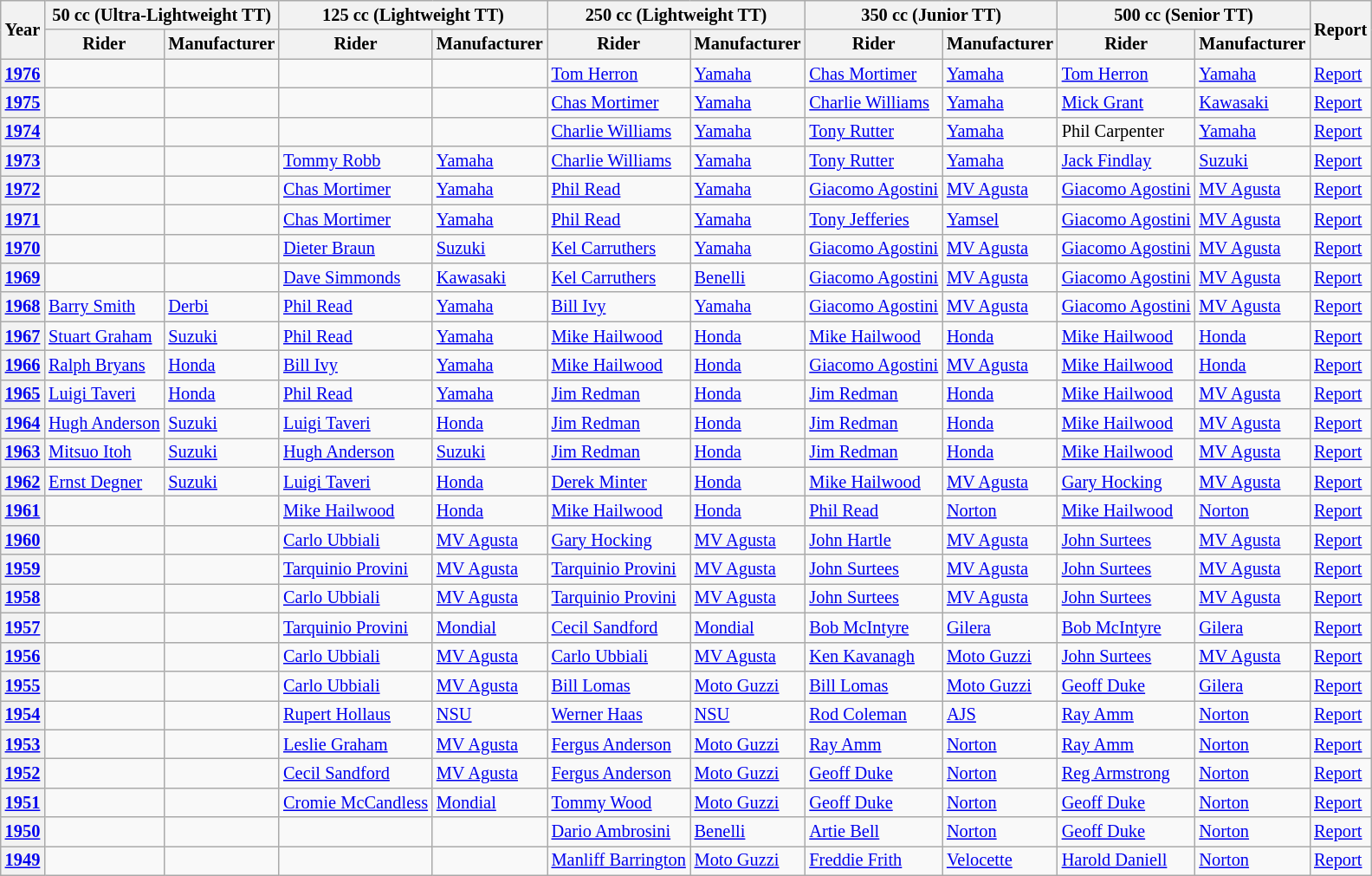<table class="wikitable" style="font-size: 85%;">
<tr>
<th rowspan=2>Year</th>
<th colspan=2>50 cc (Ultra-Lightweight TT)</th>
<th colspan=2>125 cc (Lightweight TT)</th>
<th colspan=2>250 cc (Lightweight TT)</th>
<th colspan=2>350 cc (Junior TT)</th>
<th colspan=2>500 cc (Senior TT)</th>
<th rowspan=2>Report</th>
</tr>
<tr>
<th>Rider</th>
<th>Manufacturer</th>
<th>Rider</th>
<th>Manufacturer</th>
<th>Rider</th>
<th>Manufacturer</th>
<th>Rider</th>
<th>Manufacturer</th>
<th>Rider</th>
<th>Manufacturer</th>
</tr>
<tr>
<th><a href='#'>1976</a></th>
<td></td>
<td></td>
<td></td>
<td></td>
<td> <a href='#'>Tom Herron</a></td>
<td><a href='#'>Yamaha</a></td>
<td> <a href='#'>Chas Mortimer</a></td>
<td><a href='#'>Yamaha</a></td>
<td> <a href='#'>Tom Herron</a></td>
<td><a href='#'>Yamaha</a></td>
<td><a href='#'>Report</a></td>
</tr>
<tr>
<th><a href='#'>1975</a></th>
<td></td>
<td></td>
<td></td>
<td></td>
<td> <a href='#'>Chas Mortimer</a></td>
<td><a href='#'>Yamaha</a></td>
<td> <a href='#'>Charlie Williams</a></td>
<td><a href='#'>Yamaha</a></td>
<td> <a href='#'>Mick Grant</a></td>
<td><a href='#'>Kawasaki</a></td>
<td><a href='#'>Report</a></td>
</tr>
<tr>
<th><a href='#'>1974</a></th>
<td></td>
<td></td>
<td></td>
<td></td>
<td> <a href='#'>Charlie Williams</a></td>
<td><a href='#'>Yamaha</a></td>
<td> <a href='#'>Tony Rutter</a></td>
<td><a href='#'>Yamaha</a></td>
<td> Phil Carpenter</td>
<td><a href='#'>Yamaha</a></td>
<td><a href='#'>Report</a></td>
</tr>
<tr>
<th><a href='#'>1973</a></th>
<td></td>
<td></td>
<td> <a href='#'>Tommy Robb</a></td>
<td><a href='#'>Yamaha</a></td>
<td> <a href='#'>Charlie Williams</a></td>
<td><a href='#'>Yamaha</a></td>
<td> <a href='#'>Tony Rutter</a></td>
<td><a href='#'>Yamaha</a></td>
<td> <a href='#'>Jack Findlay</a></td>
<td><a href='#'>Suzuki</a></td>
<td><a href='#'>Report</a></td>
</tr>
<tr>
<th><a href='#'>1972</a></th>
<td></td>
<td></td>
<td> <a href='#'>Chas Mortimer</a></td>
<td><a href='#'>Yamaha</a></td>
<td> <a href='#'>Phil Read</a></td>
<td><a href='#'>Yamaha</a></td>
<td> <a href='#'>Giacomo Agostini</a></td>
<td><a href='#'>MV Agusta</a></td>
<td> <a href='#'>Giacomo Agostini</a></td>
<td><a href='#'>MV Agusta</a></td>
<td><a href='#'>Report</a></td>
</tr>
<tr>
<th><a href='#'>1971</a></th>
<td></td>
<td></td>
<td> <a href='#'>Chas Mortimer</a></td>
<td><a href='#'>Yamaha</a></td>
<td> <a href='#'>Phil Read</a></td>
<td><a href='#'>Yamaha</a></td>
<td> <a href='#'>Tony Jefferies</a></td>
<td><a href='#'>Yamsel</a></td>
<td> <a href='#'>Giacomo Agostini</a></td>
<td><a href='#'>MV Agusta</a></td>
<td><a href='#'>Report</a></td>
</tr>
<tr>
<th><a href='#'>1970</a></th>
<td></td>
<td></td>
<td> <a href='#'>Dieter Braun</a></td>
<td><a href='#'>Suzuki</a></td>
<td> <a href='#'>Kel Carruthers</a></td>
<td><a href='#'>Yamaha</a></td>
<td> <a href='#'>Giacomo Agostini</a></td>
<td><a href='#'>MV Agusta</a></td>
<td> <a href='#'>Giacomo Agostini</a></td>
<td><a href='#'>MV Agusta</a></td>
<td><a href='#'>Report</a></td>
</tr>
<tr>
<th><a href='#'>1969</a></th>
<td></td>
<td></td>
<td> <a href='#'>Dave Simmonds</a></td>
<td><a href='#'>Kawasaki</a></td>
<td> <a href='#'>Kel Carruthers</a></td>
<td><a href='#'>Benelli</a></td>
<td> <a href='#'>Giacomo Agostini</a></td>
<td><a href='#'>MV Agusta</a></td>
<td> <a href='#'>Giacomo Agostini</a></td>
<td><a href='#'>MV Agusta</a></td>
<td><a href='#'>Report</a></td>
</tr>
<tr>
<th><a href='#'>1968</a></th>
<td> <a href='#'>Barry Smith</a></td>
<td><a href='#'>Derbi</a></td>
<td> <a href='#'>Phil Read</a></td>
<td><a href='#'>Yamaha</a></td>
<td> <a href='#'>Bill Ivy</a></td>
<td><a href='#'>Yamaha</a></td>
<td> <a href='#'>Giacomo Agostini</a></td>
<td><a href='#'>MV Agusta</a></td>
<td> <a href='#'>Giacomo Agostini</a></td>
<td><a href='#'>MV Agusta</a></td>
<td><a href='#'>Report</a></td>
</tr>
<tr>
<th><a href='#'>1967</a></th>
<td> <a href='#'>Stuart Graham</a></td>
<td><a href='#'>Suzuki</a></td>
<td> <a href='#'>Phil Read</a></td>
<td><a href='#'>Yamaha</a></td>
<td> <a href='#'>Mike Hailwood</a></td>
<td><a href='#'>Honda</a></td>
<td> <a href='#'>Mike Hailwood</a></td>
<td><a href='#'>Honda</a></td>
<td> <a href='#'>Mike Hailwood</a></td>
<td><a href='#'>Honda</a></td>
<td><a href='#'>Report</a></td>
</tr>
<tr>
<th><a href='#'>1966</a></th>
<td> <a href='#'>Ralph Bryans</a></td>
<td><a href='#'>Honda</a></td>
<td> <a href='#'>Bill Ivy</a></td>
<td><a href='#'>Yamaha</a></td>
<td> <a href='#'>Mike Hailwood</a></td>
<td><a href='#'>Honda</a></td>
<td> <a href='#'>Giacomo Agostini</a></td>
<td><a href='#'>MV Agusta</a></td>
<td> <a href='#'>Mike Hailwood</a></td>
<td><a href='#'>Honda</a></td>
<td><a href='#'>Report</a></td>
</tr>
<tr>
<th><a href='#'>1965</a></th>
<td> <a href='#'>Luigi Taveri</a></td>
<td><a href='#'>Honda</a></td>
<td> <a href='#'>Phil Read</a></td>
<td><a href='#'>Yamaha</a></td>
<td> <a href='#'>Jim Redman</a></td>
<td><a href='#'>Honda</a></td>
<td> <a href='#'>Jim Redman</a></td>
<td><a href='#'>Honda</a></td>
<td> <a href='#'>Mike Hailwood</a></td>
<td><a href='#'>MV Agusta</a></td>
<td><a href='#'>Report</a></td>
</tr>
<tr>
<th><a href='#'>1964</a></th>
<td> <a href='#'>Hugh Anderson</a></td>
<td><a href='#'>Suzuki</a></td>
<td> <a href='#'>Luigi Taveri</a></td>
<td><a href='#'>Honda</a></td>
<td> <a href='#'>Jim Redman</a></td>
<td><a href='#'>Honda</a></td>
<td> <a href='#'>Jim Redman</a></td>
<td><a href='#'>Honda</a></td>
<td> <a href='#'>Mike Hailwood</a></td>
<td><a href='#'>MV Agusta</a></td>
<td><a href='#'>Report</a></td>
</tr>
<tr>
<th><a href='#'>1963</a></th>
<td> <a href='#'>Mitsuo Itoh</a></td>
<td><a href='#'>Suzuki</a></td>
<td> <a href='#'>Hugh Anderson</a></td>
<td><a href='#'>Suzuki</a></td>
<td> <a href='#'>Jim Redman</a></td>
<td><a href='#'>Honda</a></td>
<td> <a href='#'>Jim Redman</a></td>
<td><a href='#'>Honda</a></td>
<td> <a href='#'>Mike Hailwood</a></td>
<td><a href='#'>MV Agusta</a></td>
<td><a href='#'>Report</a></td>
</tr>
<tr>
<th><a href='#'>1962</a></th>
<td> <a href='#'>Ernst Degner</a></td>
<td><a href='#'>Suzuki</a></td>
<td> <a href='#'>Luigi Taveri</a></td>
<td><a href='#'>Honda</a></td>
<td> <a href='#'>Derek Minter</a></td>
<td><a href='#'>Honda</a></td>
<td> <a href='#'>Mike Hailwood</a></td>
<td><a href='#'>MV Agusta</a></td>
<td> <a href='#'>Gary Hocking</a></td>
<td><a href='#'>MV Agusta</a></td>
<td><a href='#'>Report</a></td>
</tr>
<tr>
<th><a href='#'>1961</a></th>
<td></td>
<td></td>
<td> <a href='#'>Mike Hailwood</a></td>
<td><a href='#'>Honda</a></td>
<td> <a href='#'>Mike Hailwood</a></td>
<td><a href='#'>Honda</a></td>
<td> <a href='#'>Phil Read</a></td>
<td><a href='#'>Norton</a></td>
<td> <a href='#'>Mike Hailwood</a></td>
<td><a href='#'>Norton</a></td>
<td><a href='#'>Report</a></td>
</tr>
<tr>
<th><a href='#'>1960</a></th>
<td></td>
<td></td>
<td> <a href='#'>Carlo Ubbiali</a></td>
<td><a href='#'>MV Agusta</a></td>
<td> <a href='#'>Gary Hocking</a></td>
<td><a href='#'>MV Agusta</a></td>
<td> <a href='#'>John Hartle</a></td>
<td><a href='#'>MV Agusta</a></td>
<td> <a href='#'>John Surtees</a></td>
<td><a href='#'>MV Agusta</a></td>
<td><a href='#'>Report</a></td>
</tr>
<tr>
<th><a href='#'>1959</a></th>
<td></td>
<td></td>
<td> <a href='#'>Tarquinio Provini</a></td>
<td><a href='#'>MV Agusta</a></td>
<td> <a href='#'>Tarquinio Provini</a></td>
<td><a href='#'>MV Agusta</a></td>
<td> <a href='#'>John Surtees</a></td>
<td><a href='#'>MV Agusta</a></td>
<td> <a href='#'>John Surtees</a></td>
<td><a href='#'>MV Agusta</a></td>
<td><a href='#'>Report</a></td>
</tr>
<tr>
<th><a href='#'>1958</a></th>
<td></td>
<td></td>
<td> <a href='#'>Carlo Ubbiali</a></td>
<td><a href='#'>MV Agusta</a></td>
<td> <a href='#'>Tarquinio Provini</a></td>
<td><a href='#'>MV Agusta</a></td>
<td> <a href='#'>John Surtees</a></td>
<td><a href='#'>MV Agusta</a></td>
<td> <a href='#'>John Surtees</a></td>
<td><a href='#'>MV Agusta</a></td>
<td><a href='#'>Report</a></td>
</tr>
<tr>
<th><a href='#'>1957</a></th>
<td></td>
<td></td>
<td> <a href='#'>Tarquinio Provini</a></td>
<td><a href='#'>Mondial</a></td>
<td> <a href='#'>Cecil Sandford</a></td>
<td><a href='#'>Mondial</a></td>
<td> <a href='#'>Bob McIntyre</a></td>
<td><a href='#'>Gilera</a></td>
<td> <a href='#'>Bob McIntyre</a></td>
<td><a href='#'>Gilera</a></td>
<td><a href='#'>Report</a></td>
</tr>
<tr>
<th><a href='#'>1956</a></th>
<td></td>
<td></td>
<td> <a href='#'>Carlo Ubbiali</a></td>
<td><a href='#'>MV Agusta</a></td>
<td> <a href='#'>Carlo Ubbiali</a></td>
<td><a href='#'>MV Agusta</a></td>
<td> <a href='#'>Ken Kavanagh</a></td>
<td><a href='#'>Moto Guzzi</a></td>
<td> <a href='#'>John Surtees</a></td>
<td><a href='#'>MV Agusta</a></td>
<td><a href='#'>Report</a></td>
</tr>
<tr>
<th><a href='#'>1955</a></th>
<td></td>
<td></td>
<td> <a href='#'>Carlo Ubbiali</a></td>
<td><a href='#'>MV Agusta</a></td>
<td> <a href='#'>Bill Lomas</a></td>
<td><a href='#'>Moto Guzzi</a></td>
<td> <a href='#'>Bill Lomas</a></td>
<td><a href='#'>Moto Guzzi</a></td>
<td> <a href='#'>Geoff Duke</a></td>
<td><a href='#'>Gilera</a></td>
<td><a href='#'>Report</a></td>
</tr>
<tr>
<th><a href='#'>1954</a></th>
<td></td>
<td></td>
<td> <a href='#'>Rupert Hollaus</a></td>
<td><a href='#'>NSU</a></td>
<td> <a href='#'>Werner Haas</a></td>
<td><a href='#'>NSU</a></td>
<td> <a href='#'>Rod Coleman</a></td>
<td><a href='#'>AJS</a></td>
<td> <a href='#'>Ray Amm</a></td>
<td><a href='#'>Norton</a></td>
<td><a href='#'>Report</a></td>
</tr>
<tr>
<th><a href='#'>1953</a></th>
<td></td>
<td></td>
<td> <a href='#'>Leslie Graham</a></td>
<td><a href='#'>MV Agusta</a></td>
<td> <a href='#'>Fergus Anderson</a></td>
<td><a href='#'>Moto Guzzi</a></td>
<td> <a href='#'>Ray Amm</a></td>
<td><a href='#'>Norton</a></td>
<td> <a href='#'>Ray Amm</a></td>
<td><a href='#'>Norton</a></td>
<td><a href='#'>Report</a></td>
</tr>
<tr>
<th><a href='#'>1952</a></th>
<td></td>
<td></td>
<td> <a href='#'>Cecil Sandford</a></td>
<td><a href='#'>MV Agusta</a></td>
<td> <a href='#'>Fergus Anderson</a></td>
<td><a href='#'>Moto Guzzi</a></td>
<td> <a href='#'>Geoff Duke</a></td>
<td><a href='#'>Norton</a></td>
<td> <a href='#'>Reg Armstrong</a></td>
<td><a href='#'>Norton</a></td>
<td><a href='#'>Report</a></td>
</tr>
<tr>
<th><a href='#'>1951</a></th>
<td></td>
<td></td>
<td> <a href='#'>Cromie McCandless</a></td>
<td><a href='#'>Mondial</a></td>
<td> <a href='#'>Tommy Wood</a></td>
<td><a href='#'>Moto Guzzi</a></td>
<td> <a href='#'>Geoff Duke</a></td>
<td><a href='#'>Norton</a></td>
<td> <a href='#'>Geoff Duke</a></td>
<td><a href='#'>Norton</a></td>
<td><a href='#'>Report</a></td>
</tr>
<tr>
<th><a href='#'>1950</a></th>
<td></td>
<td></td>
<td></td>
<td></td>
<td> <a href='#'>Dario Ambrosini</a></td>
<td><a href='#'>Benelli</a></td>
<td> <a href='#'>Artie Bell</a></td>
<td><a href='#'>Norton</a></td>
<td> <a href='#'>Geoff Duke</a></td>
<td><a href='#'>Norton</a></td>
<td><a href='#'>Report</a></td>
</tr>
<tr>
<th><a href='#'>1949</a></th>
<td></td>
<td></td>
<td></td>
<td></td>
<td> <a href='#'>Manliff Barrington</a></td>
<td><a href='#'>Moto Guzzi</a></td>
<td> <a href='#'>Freddie Frith</a></td>
<td><a href='#'>Velocette</a></td>
<td> <a href='#'>Harold Daniell</a></td>
<td><a href='#'>Norton</a></td>
<td><a href='#'>Report</a></td>
</tr>
</table>
